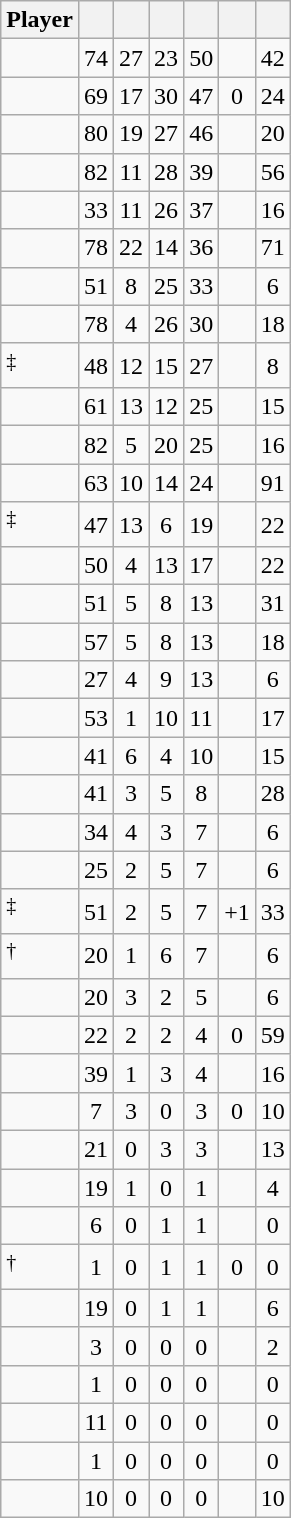<table class="wikitable sortable" style="text-align:center;">
<tr>
<th>Player</th>
<th></th>
<th></th>
<th></th>
<th></th>
<th data-sort-type="number"></th>
<th></th>
</tr>
<tr>
<td style="text-align:left;"></td>
<td>74</td>
<td>27</td>
<td>23</td>
<td>50</td>
<td></td>
<td>42</td>
</tr>
<tr>
<td style="text-align:left;"></td>
<td>69</td>
<td>17</td>
<td>30</td>
<td>47</td>
<td>0</td>
<td>24</td>
</tr>
<tr>
<td style="text-align:left;"></td>
<td>80</td>
<td>19</td>
<td>27</td>
<td>46</td>
<td></td>
<td>20</td>
</tr>
<tr>
<td style="text-align:left;"></td>
<td>82</td>
<td>11</td>
<td>28</td>
<td>39</td>
<td></td>
<td>56</td>
</tr>
<tr>
<td style="text-align:left;"></td>
<td>33</td>
<td>11</td>
<td>26</td>
<td>37</td>
<td></td>
<td>16</td>
</tr>
<tr>
<td style="text-align:left;"></td>
<td>78</td>
<td>22</td>
<td>14</td>
<td>36</td>
<td></td>
<td>71</td>
</tr>
<tr>
<td style="text-align:left;"></td>
<td>51</td>
<td>8</td>
<td>25</td>
<td>33</td>
<td></td>
<td>6</td>
</tr>
<tr>
<td style="text-align:left;"></td>
<td>78</td>
<td>4</td>
<td>26</td>
<td>30</td>
<td></td>
<td>18</td>
</tr>
<tr>
<td style="text-align:left;"><sup>‡</sup></td>
<td>48</td>
<td>12</td>
<td>15</td>
<td>27</td>
<td></td>
<td>8</td>
</tr>
<tr>
<td style="text-align:left;"></td>
<td>61</td>
<td>13</td>
<td>12</td>
<td>25</td>
<td></td>
<td>15</td>
</tr>
<tr>
<td style="text-align:left;"></td>
<td>82</td>
<td>5</td>
<td>20</td>
<td>25</td>
<td></td>
<td>16</td>
</tr>
<tr>
<td style="text-align:left;"></td>
<td>63</td>
<td>10</td>
<td>14</td>
<td>24</td>
<td></td>
<td>91</td>
</tr>
<tr>
<td style="text-align:left;"><sup>‡</sup></td>
<td>47</td>
<td>13</td>
<td>6</td>
<td>19</td>
<td></td>
<td>22</td>
</tr>
<tr>
<td style="text-align:left;"></td>
<td>50</td>
<td>4</td>
<td>13</td>
<td>17</td>
<td></td>
<td>22</td>
</tr>
<tr>
<td style="text-align:left;"></td>
<td>51</td>
<td>5</td>
<td>8</td>
<td>13</td>
<td></td>
<td>31</td>
</tr>
<tr>
<td style="text-align:left;"></td>
<td>57</td>
<td>5</td>
<td>8</td>
<td>13</td>
<td></td>
<td>18</td>
</tr>
<tr>
<td style="text-align:left;"></td>
<td>27</td>
<td>4</td>
<td>9</td>
<td>13</td>
<td></td>
<td>6</td>
</tr>
<tr>
<td style="text-align:left;"></td>
<td>53</td>
<td>1</td>
<td>10</td>
<td>11</td>
<td></td>
<td>17</td>
</tr>
<tr>
<td style="text-align:left;"></td>
<td>41</td>
<td>6</td>
<td>4</td>
<td>10</td>
<td></td>
<td>15</td>
</tr>
<tr>
<td style="text-align:left;"></td>
<td>41</td>
<td>3</td>
<td>5</td>
<td>8</td>
<td></td>
<td>28</td>
</tr>
<tr>
<td style="text-align:left;"></td>
<td>34</td>
<td>4</td>
<td>3</td>
<td>7</td>
<td></td>
<td>6</td>
</tr>
<tr>
<td style="text-align:left;"></td>
<td>25</td>
<td>2</td>
<td>5</td>
<td>7</td>
<td></td>
<td>6</td>
</tr>
<tr>
<td style="text-align:left;"><sup>‡</sup></td>
<td>51</td>
<td>2</td>
<td>5</td>
<td>7</td>
<td>+1</td>
<td>33</td>
</tr>
<tr>
<td style="text-align:left;"><sup>†</sup></td>
<td>20</td>
<td>1</td>
<td>6</td>
<td>7</td>
<td></td>
<td>6</td>
</tr>
<tr>
<td style="text-align:left;"></td>
<td>20</td>
<td>3</td>
<td>2</td>
<td>5</td>
<td></td>
<td>6</td>
</tr>
<tr>
<td style="text-align:left;"></td>
<td>22</td>
<td>2</td>
<td>2</td>
<td>4</td>
<td>0</td>
<td>59</td>
</tr>
<tr>
<td style="text-align:left;"></td>
<td>39</td>
<td>1</td>
<td>3</td>
<td>4</td>
<td></td>
<td>16</td>
</tr>
<tr>
<td style="text-align:left;"></td>
<td>7</td>
<td>3</td>
<td>0</td>
<td>3</td>
<td>0</td>
<td>10</td>
</tr>
<tr>
<td style="text-align:left;"></td>
<td>21</td>
<td>0</td>
<td>3</td>
<td>3</td>
<td></td>
<td>13</td>
</tr>
<tr>
<td style="text-align:left;"></td>
<td>19</td>
<td>1</td>
<td>0</td>
<td>1</td>
<td></td>
<td>4</td>
</tr>
<tr>
<td style="text-align:left;"></td>
<td>6</td>
<td>0</td>
<td>1</td>
<td>1</td>
<td></td>
<td>0</td>
</tr>
<tr>
<td style="text-align:left;"><sup>†</sup></td>
<td>1</td>
<td>0</td>
<td>1</td>
<td>1</td>
<td>0</td>
<td>0</td>
</tr>
<tr>
<td style="text-align:left;"></td>
<td>19</td>
<td>0</td>
<td>1</td>
<td>1</td>
<td></td>
<td>6</td>
</tr>
<tr>
<td style="text-align:left;"></td>
<td>3</td>
<td>0</td>
<td>0</td>
<td>0</td>
<td></td>
<td>2</td>
</tr>
<tr>
<td style="text-align:left;"></td>
<td>1</td>
<td>0</td>
<td>0</td>
<td>0</td>
<td></td>
<td>0</td>
</tr>
<tr>
<td style="text-align:left;"></td>
<td>11</td>
<td>0</td>
<td>0</td>
<td>0</td>
<td></td>
<td>0</td>
</tr>
<tr>
<td style="text-align:left;"></td>
<td>1</td>
<td>0</td>
<td>0</td>
<td>0</td>
<td></td>
<td>0</td>
</tr>
<tr>
<td style="text-align:left;"></td>
<td>10</td>
<td>0</td>
<td>0</td>
<td>0</td>
<td></td>
<td>10</td>
</tr>
</table>
